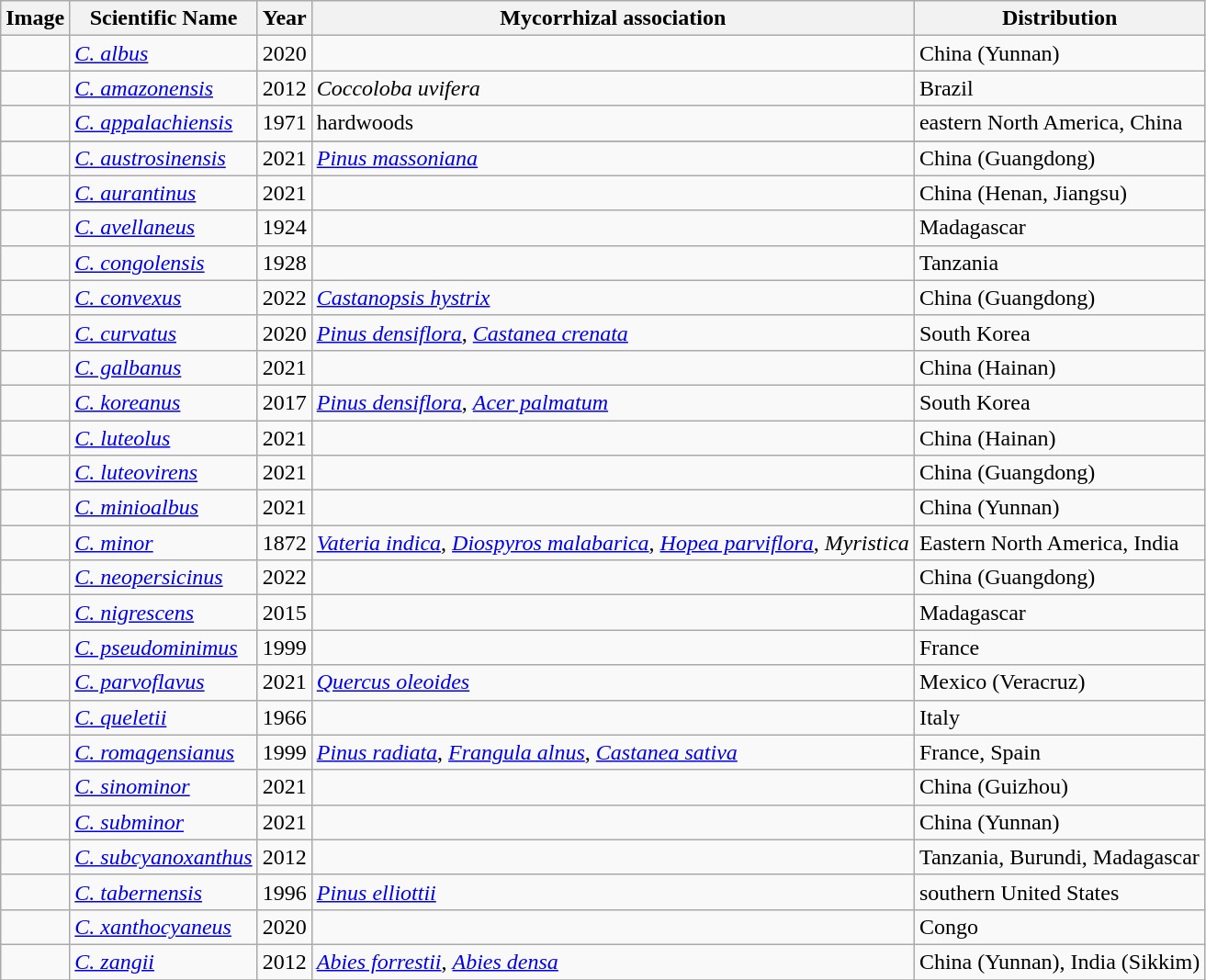<table class="wikitable">
<tr>
<th>Image</th>
<th>Scientific Name</th>
<th>Year</th>
<th>Mycorrhizal association</th>
<th>Distribution</th>
</tr>
<tr>
<td></td>
<td><em><a href='#'>C. albus</a></em> </td>
<td>2020</td>
<td></td>
<td>China (Yunnan)</td>
</tr>
<tr>
<td></td>
<td><em><a href='#'>C. amazonensis</a></em> </td>
<td>2012</td>
<td><em>Coccoloba uvifera</em></td>
<td>Brazil</td>
</tr>
<tr>
<td></td>
<td><em><a href='#'>C. appalachiensis</a></em> </td>
<td>1971</td>
<td>hardwoods</td>
<td>eastern North America, China</td>
</tr>
<tr>
</tr>
<tr | ||>
</tr>
<tr>
<td></td>
<td><em><a href='#'>C. austrosinensis</a></em> </td>
<td>2021</td>
<td><em><a href='#'>Pinus massoniana</a></em></td>
<td>China (Guangdong)</td>
</tr>
<tr>
<td></td>
<td><em><a href='#'>C. aurantinus</a></em> </td>
<td>2021</td>
<td></td>
<td>China (Henan, Jiangsu)</td>
</tr>
<tr>
<td></td>
<td><em><a href='#'>C. avellaneus</a></em> </td>
<td>1924</td>
<td></td>
<td>Madagascar</td>
</tr>
<tr>
<td></td>
<td><em><a href='#'>C. congolensis</a></em> </td>
<td>1928</td>
<td></td>
<td>Tanzania</td>
</tr>
<tr>
<td></td>
<td><em><a href='#'>C. convexus</a></em> </td>
<td>2022</td>
<td><em><a href='#'>Castanopsis hystrix</a></em></td>
<td>China (Guangdong)</td>
</tr>
<tr>
<td></td>
<td><em><a href='#'>C. curvatus</a></em> </td>
<td>2020</td>
<td><em><a href='#'>Pinus densiflora</a></em>, <em><a href='#'>Castanea crenata</a></em></td>
<td>South Korea</td>
</tr>
<tr>
<td></td>
<td><em><a href='#'>C. galbanus</a></em> </td>
<td>2021</td>
<td></td>
<td>China (Hainan)</td>
</tr>
<tr>
<td></td>
<td><em><a href='#'>C. koreanus</a></em> </td>
<td>2017</td>
<td><em><a href='#'>Pinus densiflora</a></em>, <em><a href='#'>Acer palmatum</a></em></td>
<td>South Korea</td>
</tr>
<tr>
<td></td>
<td><em><a href='#'>C. luteolus</a></em>  </td>
<td>2021</td>
<td></td>
<td>China (Hainan)</td>
</tr>
<tr>
<td></td>
<td><em><a href='#'>C. luteovirens</a></em> </td>
<td>2021</td>
<td></td>
<td>China (Guangdong)</td>
</tr>
<tr>
<td></td>
<td><em><a href='#'>C. minioalbus</a></em> </td>
<td>2021</td>
<td></td>
<td>China (Yunnan)</td>
</tr>
<tr>
<td></td>
<td><em><a href='#'>C. minor</a></em> </td>
<td>1872</td>
<td><em><a href='#'>Vateria indica</a></em>, <em><a href='#'>Diospyros malabarica</a></em>, <em><a href='#'>Hopea parviflora</a></em>, <em>Myristica</em></td>
<td>Eastern North America, India</td>
</tr>
<tr>
<td></td>
<td><em><a href='#'>C. neopersicinus</a></em> </td>
<td>2022</td>
<td></td>
<td>China (Guangdong)</td>
</tr>
<tr>
<td></td>
<td><em><a href='#'>C. nigrescens</a></em> </td>
<td>2015</td>
<td></td>
<td>Madagascar</td>
</tr>
<tr>
<td></td>
<td><em><a href='#'>C. pseudominimus</a></em> </td>
<td>1999</td>
<td></td>
<td>France</td>
</tr>
<tr>
<td></td>
<td><em><a href='#'>C. parvoflavus</a></em> </td>
<td>2021</td>
<td><em><a href='#'>Quercus oleoides</a></em></td>
<td>Mexico (Veracruz)</td>
</tr>
<tr>
<td></td>
<td><em><a href='#'>C. queletii</a></em> </td>
<td>1966</td>
<td></td>
<td>Italy</td>
</tr>
<tr>
<td></td>
<td><em><a href='#'>C. romagensianus</a></em> </td>
<td>1999</td>
<td><em><a href='#'>Pinus radiata</a></em>, <em><a href='#'>Frangula alnus</a></em>, <em><a href='#'>Castanea sativa</a></em></td>
<td>France, Spain</td>
</tr>
<tr>
<td></td>
<td><em><a href='#'>C. sinominor</a></em> </td>
<td>2021</td>
<td></td>
<td>China (Guizhou)</td>
</tr>
<tr>
<td></td>
<td><em><a href='#'>C. subminor</a></em> </td>
<td>2021</td>
<td></td>
<td>China (Yunnan)</td>
</tr>
<tr>
<td></td>
<td><em><a href='#'>C. subcyanoxanthus</a></em> </td>
<td>2012</td>
<td></td>
<td>Tanzania, Burundi, Madagascar</td>
</tr>
<tr>
<td></td>
<td><em><a href='#'>C. tabernensis</a></em> </td>
<td>1996</td>
<td><em><a href='#'>Pinus elliottii </a></em></td>
<td>southern United States</td>
</tr>
<tr>
<td></td>
<td><em><a href='#'>C.  xanthocyaneus</a></em>  </td>
<td>2020</td>
<td></td>
<td>Congo</td>
</tr>
<tr>
<td></td>
<td><em><a href='#'>C. zangii</a></em> </td>
<td>2012</td>
<td><em><a href='#'>Abies forrestii</a></em>, <em><a href='#'>Abies densa</a></em></td>
<td>China (Yunnan),  India (Sikkim)</td>
</tr>
<tr>
</tr>
</table>
